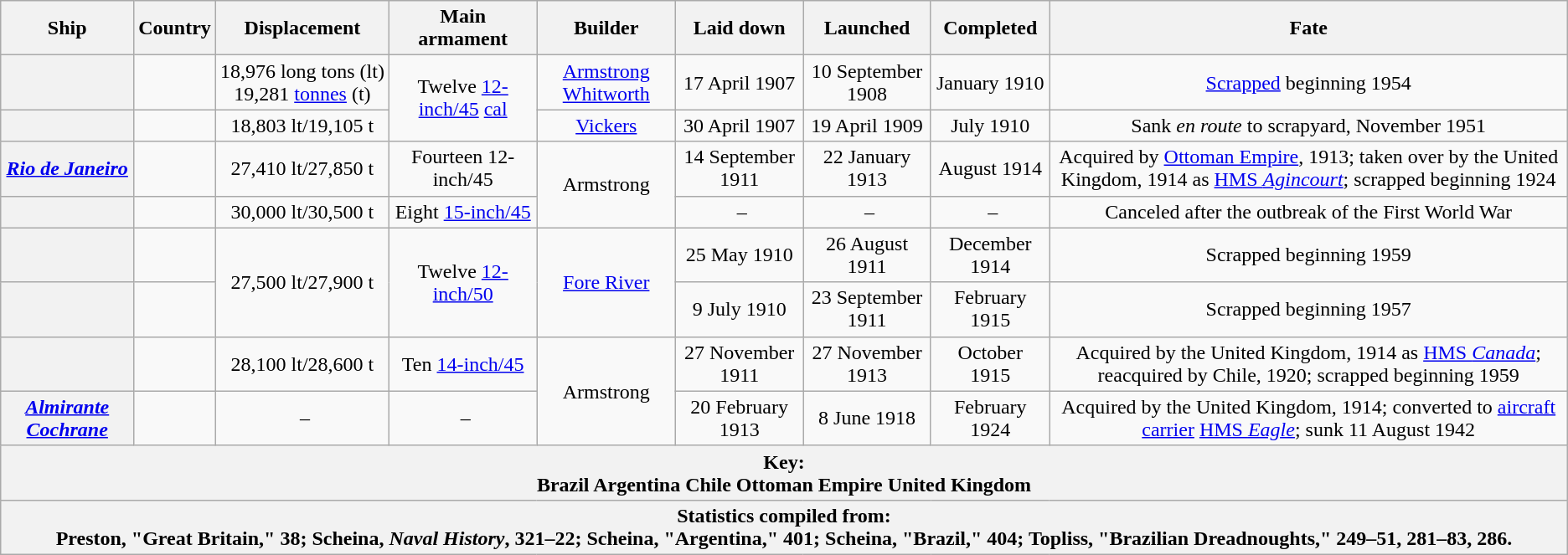<table class="wikitable plainrowheaders" style="text-align: center;">
<tr>
<th scope="col">Ship</th>
<th scope="col">Country</th>
<th scope="col">Displacement</th>
<th scope="col">Main armament</th>
<th scope="col">Builder</th>
<th scope="col">Laid down</th>
<th scope="col">Launched</th>
<th scope="col">Completed</th>
<th scope="col">Fate</th>
</tr>
<tr>
<th scope="row"></th>
<td></td>
<td>18,976 long tons (lt)<br>19,281 <a href='#'>tonnes</a> (t)</td>
<td rowspan=2>Twelve <a href='#'>12-inch/45</a> <a href='#'>cal</a></td>
<td><a href='#'>Armstrong Whitworth</a></td>
<td>17 April 1907</td>
<td>10 September 1908</td>
<td>January 1910</td>
<td><a href='#'>Scrapped</a> beginning 1954</td>
</tr>
<tr>
<th scope="row"></th>
<td></td>
<td>18,803 lt/19,105 t</td>
<td><a href='#'>Vickers</a></td>
<td>30 April 1907</td>
<td>19 April 1909</td>
<td>July 1910</td>
<td>Sank <em>en route</em> to scrapyard, November 1951</td>
</tr>
<tr>
<th scope="row"><a href='#'><em>Rio de Janeiro</em></a></th>
<td><br><br></td>
<td>27,410 lt/27,850 t</td>
<td>Fourteen 12-inch/45</td>
<td rowspan=2>Armstrong</td>
<td>14 September 1911</td>
<td>22 January 1913</td>
<td>August 1914</td>
<td>Acquired by <a href='#'>Ottoman Empire</a>, 1913; taken over by the United Kingdom, 1914 as <a href='#'>HMS <em>Agincourt</em></a>; scrapped beginning 1924</td>
</tr>
<tr>
<th scope="row"></th>
<td></td>
<td>30,000 lt/30,500 t</td>
<td>Eight <a href='#'>15-inch/45</a></td>
<td> –</td>
<td> –</td>
<td> –</td>
<td>Canceled after the outbreak of the First World War</td>
</tr>
<tr>
<th scope="row"></th>
<td></td>
<td rowspan=2>27,500 lt/27,900 t</td>
<td rowspan=2>Twelve <a href='#'>12-inch/50</a></td>
<td rowspan=2><a href='#'>Fore River</a></td>
<td>25 May 1910</td>
<td>26 August 1911</td>
<td>December 1914</td>
<td>Scrapped beginning 1959</td>
</tr>
<tr>
<th scope="row"></th>
<td></td>
<td>9 July 1910</td>
<td>23 September 1911</td>
<td>February 1915</td>
<td>Scrapped beginning 1957</td>
</tr>
<tr>
<th scope="row"></th>
<td></td>
<td>28,100 lt/28,600 t</td>
<td>Ten <a href='#'>14-inch/45</a></td>
<td rowspan=2>Armstrong</td>
<td>27 November 1911</td>
<td>27 November 1913</td>
<td>October 1915</td>
<td>Acquired by the United Kingdom, 1914 as <a href='#'>HMS <em>Canada</em></a>; reacquired by Chile, 1920; scrapped beginning 1959</td>
</tr>
<tr>
<th scope="row"><a href='#'><em>Almirante Cochrane</em></a></th>
<td></td>
<td> –</td>
<td> –</td>
<td>20 February 1913</td>
<td>8 June 1918</td>
<td>February 1924</td>
<td>Acquired by the United Kingdom, 1914; converted to <a href='#'>aircraft carrier</a> <a href='#'>HMS <em>Eagle</em></a>; sunk 11 August 1942</td>
</tr>
<tr>
<th scope="row" colspan="9"><div>Key:<br> Brazil  Argentina  Chile  Ottoman Empire  United Kingdom</div></th>
</tr>
<tr>
<th scope="row" colspan="9"><div>Statistics compiled from:<br>Preston, "Great Britain," 38; Scheina, <em>Naval History</em>, 321–22; Scheina, "Argentina," 401; Scheina, "Brazil," 404; Topliss, "Brazilian Dreadnoughts," 249–51, 281–83, 286.</div></th>
</tr>
</table>
